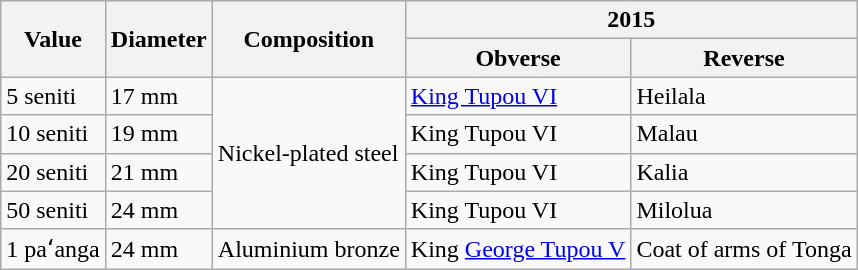<table class="wikitable">
<tr>
<th rowspan="2">Value</th>
<th rowspan="2">Diameter</th>
<th rowspan="2">Composition</th>
<th colspan="2">2015</th>
</tr>
<tr>
<th>Obverse</th>
<th>Reverse</th>
</tr>
<tr>
<td>5 seniti</td>
<td>17 mm</td>
<td rowspan="4">Nickel-plated steel</td>
<td><a href='#'>King Tupou VI</a></td>
<td>Heilala</td>
</tr>
<tr>
<td>10 seniti</td>
<td>19 mm</td>
<td>King Tupou VI</td>
<td>Malau</td>
</tr>
<tr>
<td>20 seniti</td>
<td>21 mm</td>
<td>King Tupou VI</td>
<td>Kalia</td>
</tr>
<tr>
<td>50 seniti</td>
<td>24 mm</td>
<td>King Tupou VI</td>
<td>Milolua</td>
</tr>
<tr>
<td>1 paʻanga</td>
<td>24 mm</td>
<td>Aluminium bronze</td>
<td>King <a href='#'>George Tupou V</a></td>
<td>Coat of arms of Tonga</td>
</tr>
</table>
